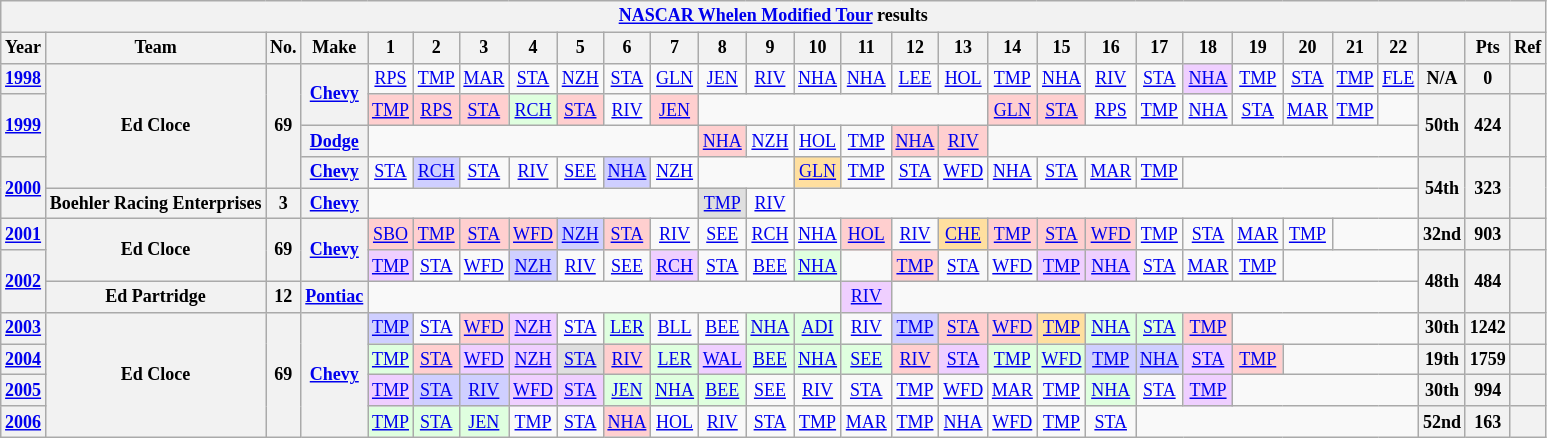<table class="wikitable" style="text-align:center; font-size:75%">
<tr>
<th colspan=38><a href='#'>NASCAR Whelen Modified Tour</a> results</th>
</tr>
<tr>
<th>Year</th>
<th>Team</th>
<th>No.</th>
<th>Make</th>
<th>1</th>
<th>2</th>
<th>3</th>
<th>4</th>
<th>5</th>
<th>6</th>
<th>7</th>
<th>8</th>
<th>9</th>
<th>10</th>
<th>11</th>
<th>12</th>
<th>13</th>
<th>14</th>
<th>15</th>
<th>16</th>
<th>17</th>
<th>18</th>
<th>19</th>
<th>20</th>
<th>21</th>
<th>22</th>
<th></th>
<th>Pts</th>
<th>Ref</th>
</tr>
<tr>
<th><a href='#'>1998</a></th>
<th rowspan=4>Ed Cloce</th>
<th rowspan=4>69</th>
<th rowspan=2><a href='#'>Chevy</a></th>
<td><a href='#'>RPS</a></td>
<td><a href='#'>TMP</a></td>
<td><a href='#'>MAR</a></td>
<td><a href='#'>STA</a></td>
<td><a href='#'>NZH</a></td>
<td><a href='#'>STA</a></td>
<td><a href='#'>GLN</a></td>
<td><a href='#'>JEN</a></td>
<td><a href='#'>RIV</a></td>
<td><a href='#'>NHA</a></td>
<td><a href='#'>NHA</a></td>
<td><a href='#'>LEE</a></td>
<td><a href='#'>HOL</a></td>
<td><a href='#'>TMP</a></td>
<td><a href='#'>NHA</a></td>
<td><a href='#'>RIV</a></td>
<td><a href='#'>STA</a></td>
<td style="background:#EFCFFF;"><a href='#'>NHA</a><br></td>
<td><a href='#'>TMP</a></td>
<td><a href='#'>STA</a></td>
<td><a href='#'>TMP</a></td>
<td><a href='#'>FLE</a></td>
<th>N/A</th>
<th>0</th>
<th></th>
</tr>
<tr>
<th rowspan=2><a href='#'>1999</a></th>
<td style="background:#FFCFCF;"><a href='#'>TMP</a><br></td>
<td style="background:#FFCFCF;"><a href='#'>RPS</a><br></td>
<td style="background:#FFCFCF;"><a href='#'>STA</a><br></td>
<td style="background:#DFFFDF;"><a href='#'>RCH</a><br></td>
<td style="background:#FFCFCF;"><a href='#'>STA</a><br></td>
<td><a href='#'>RIV</a></td>
<td style="background:#FFCFCF;"><a href='#'>JEN</a><br></td>
<td colspan=6></td>
<td style="background:#FFCFCF;"><a href='#'>GLN</a><br></td>
<td style="background:#FFCFCF;"><a href='#'>STA</a><br></td>
<td><a href='#'>RPS</a></td>
<td><a href='#'>TMP</a></td>
<td><a href='#'>NHA</a></td>
<td><a href='#'>STA</a></td>
<td><a href='#'>MAR</a></td>
<td><a href='#'>TMP</a></td>
<td></td>
<th rowspan=2>50th</th>
<th rowspan=2>424</th>
<th rowspan=2></th>
</tr>
<tr>
<th><a href='#'>Dodge</a></th>
<td colspan=7></td>
<td style="background:#FFCFCF;"><a href='#'>NHA</a><br></td>
<td><a href='#'>NZH</a></td>
<td><a href='#'>HOL</a></td>
<td><a href='#'>TMP</a></td>
<td style="background:#FFCFCF;"><a href='#'>NHA</a><br></td>
<td style="background:#FFCFCF;"><a href='#'>RIV</a><br></td>
<td colspan=9></td>
</tr>
<tr>
<th rowspan=2><a href='#'>2000</a></th>
<th><a href='#'>Chevy</a></th>
<td><a href='#'>STA</a></td>
<td style="background:#CFCFFF;"><a href='#'>RCH</a><br></td>
<td><a href='#'>STA</a></td>
<td><a href='#'>RIV</a></td>
<td><a href='#'>SEE</a></td>
<td style="background:#CFCFFF;"><a href='#'>NHA</a><br></td>
<td><a href='#'>NZH</a></td>
<td colspan=2></td>
<td style="background:#FFDF9F;"><a href='#'>GLN</a><br></td>
<td><a href='#'>TMP</a></td>
<td><a href='#'>STA</a></td>
<td><a href='#'>WFD</a></td>
<td><a href='#'>NHA</a></td>
<td><a href='#'>STA</a></td>
<td><a href='#'>MAR</a></td>
<td><a href='#'>TMP</a></td>
<td colspan=5></td>
<th rowspan=2>54th</th>
<th rowspan=2>323</th>
<th rowspan=2></th>
</tr>
<tr>
<th>Boehler Racing Enterprises</th>
<th>3</th>
<th><a href='#'>Chevy</a></th>
<td colspan=7></td>
<td style="background:#DFDFDF;"><a href='#'>TMP</a><br></td>
<td><a href='#'>RIV</a></td>
<td colspan=13></td>
</tr>
<tr>
<th><a href='#'>2001</a></th>
<th rowspan=2>Ed Cloce</th>
<th rowspan=2>69</th>
<th rowspan=2><a href='#'>Chevy</a></th>
<td style="background:#FFCFCF;"><a href='#'>SBO</a><br></td>
<td style="background:#FFCFCF;"><a href='#'>TMP</a><br></td>
<td style="background:#FFCFCF;"><a href='#'>STA</a><br></td>
<td style="background:#FFCFCF;"><a href='#'>WFD</a><br></td>
<td style="background:#CFCFFF;"><a href='#'>NZH</a><br></td>
<td style="background:#FFCFCF;"><a href='#'>STA</a><br></td>
<td><a href='#'>RIV</a></td>
<td><a href='#'>SEE</a></td>
<td><a href='#'>RCH</a></td>
<td><a href='#'>NHA</a></td>
<td style="background:#FFCFCF;"><a href='#'>HOL</a><br></td>
<td><a href='#'>RIV</a></td>
<td style="background:#FFDF9F;"><a href='#'>CHE</a><br></td>
<td style="background:#FFCFCF;"><a href='#'>TMP</a><br></td>
<td style="background:#FFCFCF;"><a href='#'>STA</a><br></td>
<td style="background:#FFCFCF;"><a href='#'>WFD</a><br></td>
<td><a href='#'>TMP</a></td>
<td><a href='#'>STA</a></td>
<td><a href='#'>MAR</a></td>
<td><a href='#'>TMP</a></td>
<td colspan=2></td>
<th>32nd</th>
<th>903</th>
<th></th>
</tr>
<tr>
<th rowspan=2><a href='#'>2002</a></th>
<td style="background:#EFCFFF;"><a href='#'>TMP</a><br></td>
<td><a href='#'>STA</a></td>
<td><a href='#'>WFD</a></td>
<td style="background:#CFCFFF;"><a href='#'>NZH</a><br></td>
<td><a href='#'>RIV</a></td>
<td><a href='#'>SEE</a></td>
<td style="background:#EFCFFF;"><a href='#'>RCH</a><br></td>
<td><a href='#'>STA</a></td>
<td><a href='#'>BEE</a></td>
<td style="background:#DFFFDF;"><a href='#'>NHA</a><br></td>
<td></td>
<td style="background:#FFCFCF;"><a href='#'>TMP</a><br></td>
<td><a href='#'>STA</a></td>
<td><a href='#'>WFD</a></td>
<td style="background:#EFCFFF;"><a href='#'>TMP</a><br></td>
<td style="background:#EFCFFF;"><a href='#'>NHA</a><br></td>
<td><a href='#'>STA</a></td>
<td><a href='#'>MAR</a></td>
<td><a href='#'>TMP</a></td>
<td colspan=3></td>
<th rowspan=2>48th</th>
<th rowspan=2>484</th>
<th rowspan=2></th>
</tr>
<tr>
<th>Ed Partridge</th>
<th>12</th>
<th><a href='#'>Pontiac</a></th>
<td colspan=10></td>
<td style="background:#EFCFFF;"><a href='#'>RIV</a><br></td>
<td colspan=11></td>
</tr>
<tr>
<th><a href='#'>2003</a></th>
<th rowspan=4>Ed Cloce</th>
<th rowspan=4>69</th>
<th rowspan=4><a href='#'>Chevy</a></th>
<td style="background:#CFCFFF;"><a href='#'>TMP</a><br></td>
<td><a href='#'>STA</a></td>
<td style="background:#FFCFCF;"><a href='#'>WFD</a><br></td>
<td style="background:#EFCFFF;"><a href='#'>NZH</a><br></td>
<td><a href='#'>STA</a></td>
<td style="background:#DFFFDF;"><a href='#'>LER</a><br></td>
<td><a href='#'>BLL</a></td>
<td><a href='#'>BEE</a></td>
<td style="background:#DFFFDF;"><a href='#'>NHA</a><br></td>
<td style="background:#DFFFDF;"><a href='#'>ADI</a><br></td>
<td><a href='#'>RIV</a></td>
<td style="background:#CFCFFF;"><a href='#'>TMP</a><br></td>
<td style="background:#FFCFCF;"><a href='#'>STA</a><br></td>
<td style="background:#FFCFCF;"><a href='#'>WFD</a><br></td>
<td style="background:#FFDF9F;"><a href='#'>TMP</a><br></td>
<td style="background:#DFFFDF;"><a href='#'>NHA</a><br></td>
<td style="background:#DFFFDF;"><a href='#'>STA</a><br></td>
<td style="background:#FFCFCF;"><a href='#'>TMP</a><br></td>
<td colspan=4></td>
<th>30th</th>
<th>1242</th>
<th></th>
</tr>
<tr>
<th><a href='#'>2004</a></th>
<td style="background:#DFFFDF;"><a href='#'>TMP</a><br></td>
<td style="background:#FFCFCF;"><a href='#'>STA</a><br></td>
<td style="background:#EFCFFF;"><a href='#'>WFD</a><br></td>
<td style="background:#EFCFFF;"><a href='#'>NZH</a><br></td>
<td style="background:#DFDFDF;"><a href='#'>STA</a><br></td>
<td style="background:#FFCFCF;"><a href='#'>RIV</a><br></td>
<td style="background:#DFFFDF;"><a href='#'>LER</a><br></td>
<td style="background:#EFCFFF;"><a href='#'>WAL</a><br></td>
<td style="background:#DFFFDF;"><a href='#'>BEE</a><br></td>
<td style="background:#DFFFDF;"><a href='#'>NHA</a><br></td>
<td style="background:#DFFFDF;"><a href='#'>SEE</a><br></td>
<td style="background:#FFCFCF;"><a href='#'>RIV</a><br></td>
<td style="background:#EFCFFF;"><a href='#'>STA</a><br></td>
<td style="background:#DFFFDF;"><a href='#'>TMP</a><br></td>
<td style="background:#DFFFDF;"><a href='#'>WFD</a><br></td>
<td style="background:#CFCFFF;"><a href='#'>TMP</a><br></td>
<td style="background:#CFCFFF;"><a href='#'>NHA</a><br></td>
<td style="background:#EFCFFF;"><a href='#'>STA</a><br></td>
<td style="background:#FFCFCF;"><a href='#'>TMP</a><br></td>
<td colspan=3></td>
<th>19th</th>
<th>1759</th>
<th></th>
</tr>
<tr>
<th><a href='#'>2005</a></th>
<td style="background:#EFCFFF;"><a href='#'>TMP</a><br></td>
<td style="background:#CFCFFF;"><a href='#'>STA</a><br></td>
<td style="background:#CFCFFF;"><a href='#'>RIV</a><br></td>
<td style="background:#EFCFFF;"><a href='#'>WFD</a><br></td>
<td style="background:#EFCFFF;"><a href='#'>STA</a><br></td>
<td style="background:#DFFFDF;"><a href='#'>JEN</a><br></td>
<td style="background:#DFFFDF;"><a href='#'>NHA</a><br></td>
<td style="background:#DFFFDF;"><a href='#'>BEE</a><br></td>
<td><a href='#'>SEE</a></td>
<td><a href='#'>RIV</a></td>
<td><a href='#'>STA</a></td>
<td><a href='#'>TMP</a></td>
<td><a href='#'>WFD</a></td>
<td><a href='#'>MAR</a></td>
<td><a href='#'>TMP</a></td>
<td style="background:#DFFFDF;"><a href='#'>NHA</a><br></td>
<td><a href='#'>STA</a></td>
<td style="background:#EFCFFF;"><a href='#'>TMP</a><br></td>
<td colspan=4></td>
<th>30th</th>
<th>994</th>
<th></th>
</tr>
<tr>
<th><a href='#'>2006</a></th>
<td style="background:#DFFFDF;"><a href='#'>TMP</a><br></td>
<td style="background:#DFFFDF;"><a href='#'>STA</a><br></td>
<td style="background:#DFFFDF;"><a href='#'>JEN</a><br></td>
<td><a href='#'>TMP</a></td>
<td><a href='#'>STA</a></td>
<td style="background:#FFCFCF;"><a href='#'>NHA</a><br></td>
<td><a href='#'>HOL</a></td>
<td><a href='#'>RIV</a></td>
<td><a href='#'>STA</a></td>
<td><a href='#'>TMP</a></td>
<td><a href='#'>MAR</a></td>
<td><a href='#'>TMP</a></td>
<td><a href='#'>NHA</a></td>
<td><a href='#'>WFD</a></td>
<td><a href='#'>TMP</a></td>
<td><a href='#'>STA</a></td>
<td colspan=6></td>
<th>52nd</th>
<th>163</th>
<th></th>
</tr>
</table>
